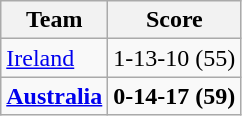<table class="wikitable">
<tr>
<th>Team</th>
<th>Score</th>
</tr>
<tr>
<td> <a href='#'>Ireland</a></td>
<td>1-13-10 (55)</td>
</tr>
<tr>
<td><strong> <a href='#'>Australia</a></strong></td>
<td><strong>0-14-17 (59)</strong></td>
</tr>
</table>
